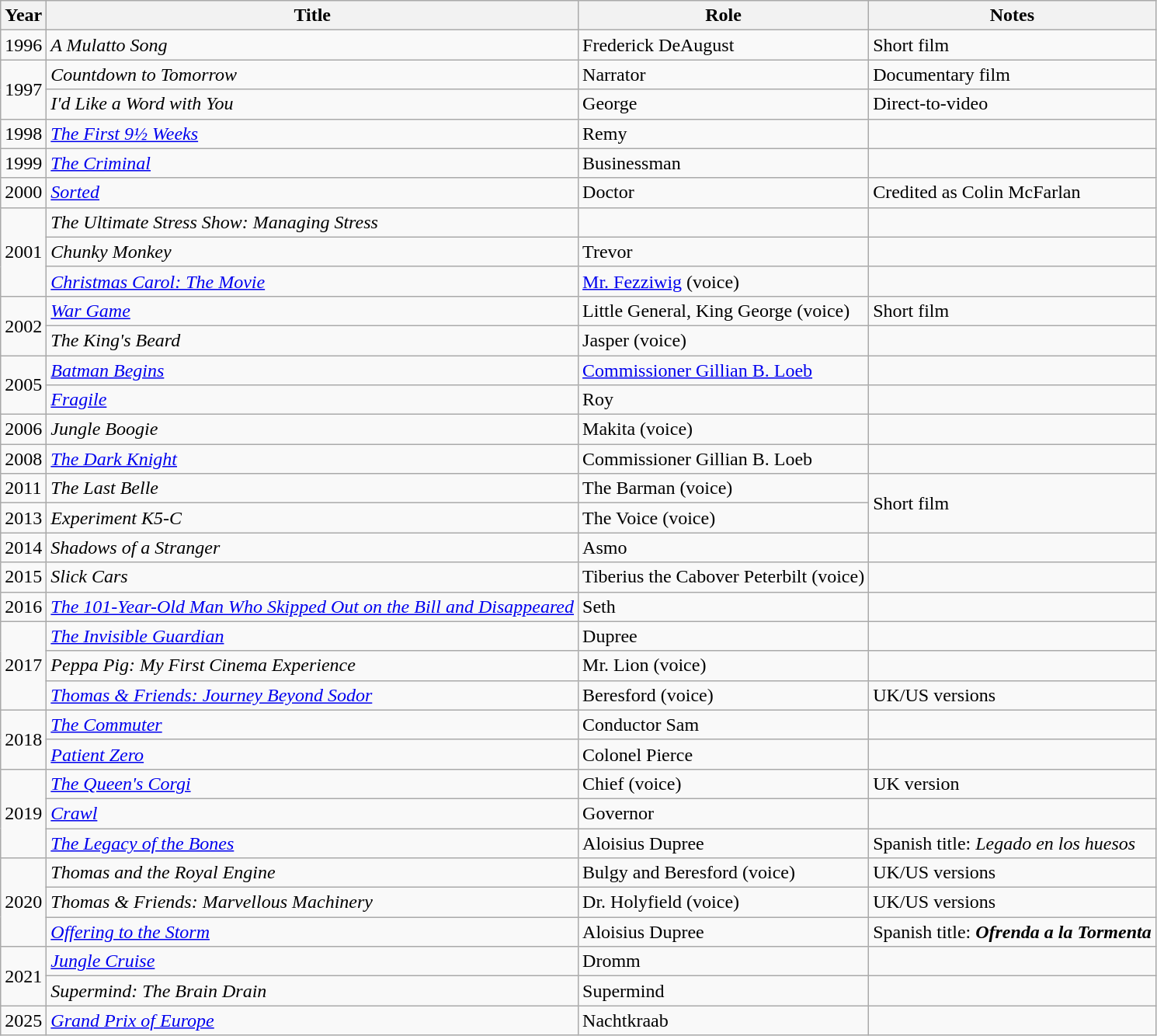<table class="wikitable sortable">
<tr>
<th>Year</th>
<th>Title</th>
<th>Role</th>
<th>Notes</th>
</tr>
<tr>
<td>1996</td>
<td><em>A Mulatto Song</em></td>
<td>Frederick DeAugust</td>
<td>Short film</td>
</tr>
<tr>
<td rowspan="2">1997</td>
<td><em>Countdown to Tomorrow</em></td>
<td>Narrator</td>
<td>Documentary film</td>
</tr>
<tr>
<td><em>I'd Like a Word with You</em></td>
<td>George</td>
<td>Direct-to-video</td>
</tr>
<tr>
<td>1998</td>
<td><em><a href='#'>The First 9½ Weeks</a></em></td>
<td>Remy</td>
<td></td>
</tr>
<tr>
<td>1999</td>
<td><em><a href='#'>The Criminal</a></em></td>
<td>Businessman</td>
<td></td>
</tr>
<tr>
<td>2000</td>
<td><em><a href='#'>Sorted</a></em></td>
<td>Doctor</td>
<td>Credited as Colin McFarlan</td>
</tr>
<tr>
<td rowspan="3">2001</td>
<td><em>The Ultimate Stress Show: Managing Stress</em></td>
<td></td>
<td></td>
</tr>
<tr>
<td><em>Chunky Monkey</em></td>
<td>Trevor</td>
<td></td>
</tr>
<tr>
<td><em><a href='#'>Christmas Carol: The Movie</a></em></td>
<td><a href='#'>Mr. Fezziwig</a> (voice)</td>
<td></td>
</tr>
<tr>
<td rowspan="2">2002</td>
<td><em><a href='#'>War Game</a></em></td>
<td>Little General, King George (voice)</td>
<td>Short film</td>
</tr>
<tr>
<td><em>The King's Beard</em></td>
<td>Jasper (voice)</td>
<td></td>
</tr>
<tr>
<td rowspan="2">2005</td>
<td><em><a href='#'>Batman Begins</a></em></td>
<td><a href='#'>Commissioner Gillian B. Loeb</a></td>
<td></td>
</tr>
<tr>
<td><em><a href='#'>Fragile</a></em></td>
<td>Roy</td>
<td></td>
</tr>
<tr>
<td>2006</td>
<td><em>Jungle Boogie</em></td>
<td>Makita (voice)</td>
<td></td>
</tr>
<tr>
<td>2008</td>
<td><em><a href='#'>The Dark Knight</a></em></td>
<td>Commissioner Gillian B. Loeb</td>
<td></td>
</tr>
<tr>
<td>2011</td>
<td><em>The Last Belle</em></td>
<td>The Barman (voice)</td>
<td rowspan="2">Short film</td>
</tr>
<tr>
<td>2013</td>
<td><em>Experiment K5-C</em></td>
<td>The Voice (voice)</td>
</tr>
<tr>
<td>2014</td>
<td><em>Shadows of a Stranger</em></td>
<td>Asmo</td>
<td></td>
</tr>
<tr>
<td>2015</td>
<td><em>Slick Cars</em></td>
<td>Tiberius the Cabover Peterbilt (voice)</td>
<td></td>
</tr>
<tr>
<td>2016</td>
<td><em><a href='#'>The 101-Year-Old Man Who Skipped Out on the Bill and Disappeared</a></em></td>
<td>Seth</td>
<td></td>
</tr>
<tr>
<td rowspan="3">2017</td>
<td><em><a href='#'>The Invisible Guardian</a></em></td>
<td>Dupree</td>
<td></td>
</tr>
<tr>
<td><em>Peppa Pig: My First Cinema Experience</em></td>
<td>Mr. Lion (voice)</td>
<td></td>
</tr>
<tr>
<td><em><a href='#'>Thomas & Friends: Journey Beyond Sodor</a></em></td>
<td>Beresford (voice)</td>
<td>UK/US versions</td>
</tr>
<tr>
<td rowspan="2">2018</td>
<td><em><a href='#'>The Commuter</a></em></td>
<td>Conductor Sam</td>
<td></td>
</tr>
<tr>
<td><em><a href='#'>Patient Zero</a></em></td>
<td>Colonel Pierce</td>
<td></td>
</tr>
<tr>
<td rowspan="3">2019</td>
<td><em><a href='#'>The Queen's Corgi</a></em></td>
<td>Chief (voice)</td>
<td>UK version</td>
</tr>
<tr>
<td><em><a href='#'>Crawl</a></em></td>
<td>Governor</td>
<td></td>
</tr>
<tr>
<td><em><a href='#'>The Legacy of the Bones</a></em></td>
<td>Aloisius Dupree</td>
<td>Spanish title: <em>Legado en los huesos</em></td>
</tr>
<tr>
<td rowspan="3">2020</td>
<td><em>Thomas and the Royal Engine</em></td>
<td>Bulgy and Beresford (voice)</td>
<td>UK/US versions</td>
</tr>
<tr>
<td><em>Thomas & Friends: Marvellous Machinery</em></td>
<td>Dr. Holyfield (voice)</td>
<td>UK/US versions</td>
</tr>
<tr>
<td><em><a href='#'>Offering to the Storm</a></em></td>
<td>Aloisius Dupree</td>
<td>Spanish title: <strong><em>Ofrenda a la Tormenta</em></strong></td>
</tr>
<tr>
<td rowspan="2">2021</td>
<td><em><a href='#'>Jungle Cruise</a></em></td>
<td>Dromm</td>
<td></td>
</tr>
<tr>
<td><em>Supermind: The Brain Drain</em></td>
<td>Supermind</td>
<td></td>
</tr>
<tr>
<td>2025</td>
<td><em><a href='#'>Grand Prix of Europe</a></em></td>
<td>Nachtkraab</td>
<td></td>
</tr>
</table>
